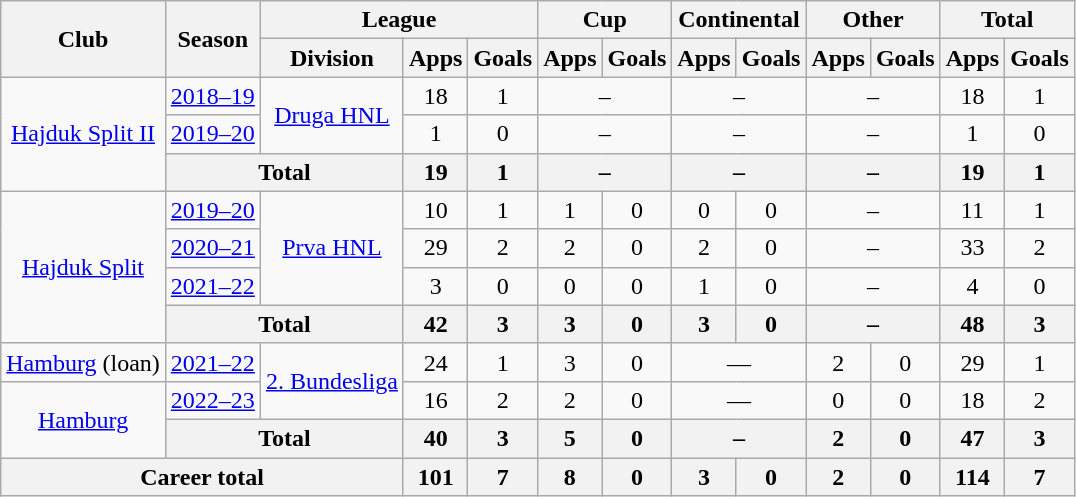<table class="wikitable" style="text-align: center">
<tr>
<th rowspan="2">Club</th>
<th rowspan="2">Season</th>
<th colspan="3">League</th>
<th colspan="2">Cup</th>
<th colspan="2">Continental</th>
<th colspan="2">Other</th>
<th colspan="2">Total</th>
</tr>
<tr>
<th>Division</th>
<th>Apps</th>
<th>Goals</th>
<th>Apps</th>
<th>Goals</th>
<th>Apps</th>
<th>Goals</th>
<th>Apps</th>
<th>Goals</th>
<th>Apps</th>
<th>Goals</th>
</tr>
<tr>
<td rowspan="3"><a href='#'>Hajduk Split II</a></td>
<td><a href='#'>2018–19</a></td>
<td rowspan="2"><a href='#'>Druga HNL</a></td>
<td>18</td>
<td>1</td>
<td colspan="2">–</td>
<td colspan="2">–</td>
<td colspan="2">–</td>
<td>18</td>
<td>1</td>
</tr>
<tr>
<td><a href='#'>2019–20</a></td>
<td>1</td>
<td>0</td>
<td colspan="2">–</td>
<td colspan="2">–</td>
<td colspan="2">–</td>
<td>1</td>
<td>0</td>
</tr>
<tr>
<th colspan=2>Total</th>
<th>19</th>
<th>1</th>
<th colspan="2">–</th>
<th colspan="2">–</th>
<th colspan="2">–</th>
<th>19</th>
<th>1</th>
</tr>
<tr>
<td rowspan="4"><a href='#'>Hajduk Split</a></td>
<td><a href='#'>2019–20</a></td>
<td rowspan="3"><a href='#'>Prva HNL</a></td>
<td>10</td>
<td>1</td>
<td>1</td>
<td>0</td>
<td>0</td>
<td>0</td>
<td colspan="2">–</td>
<td>11</td>
<td>1</td>
</tr>
<tr>
<td><a href='#'>2020–21</a></td>
<td>29</td>
<td>2</td>
<td>2</td>
<td>0</td>
<td>2</td>
<td>0</td>
<td colspan="2">–</td>
<td>33</td>
<td>2</td>
</tr>
<tr>
<td><a href='#'>2021–22</a></td>
<td>3</td>
<td>0</td>
<td>0</td>
<td>0</td>
<td>1</td>
<td>0</td>
<td colspan="2">–</td>
<td>4</td>
<td>0</td>
</tr>
<tr>
<th colspan=2>Total</th>
<th>42</th>
<th>3</th>
<th>3</th>
<th>0</th>
<th>3</th>
<th>0</th>
<th colspan="2">–</th>
<th>48</th>
<th>3</th>
</tr>
<tr>
<td rowspan="1"><a href='#'>Hamburg</a> (loan)</td>
<td><a href='#'>2021–22</a></td>
<td rowspan="2"><a href='#'>2. Bundesliga</a></td>
<td>24</td>
<td>1</td>
<td>3</td>
<td>0</td>
<td colspan="2">—</td>
<td>2</td>
<td>0</td>
<td>29</td>
<td>1</td>
</tr>
<tr>
<td rowspan="2"><a href='#'>Hamburg</a></td>
<td><a href='#'>2022–23</a></td>
<td>16</td>
<td>2</td>
<td>2</td>
<td>0</td>
<td colspan="2">—</td>
<td>0</td>
<td>0</td>
<td>18</td>
<td>2</td>
</tr>
<tr>
<th colspan=2>Total</th>
<th>40</th>
<th>3</th>
<th>5</th>
<th>0</th>
<th colspan="2">–</th>
<th>2</th>
<th>0</th>
<th>47</th>
<th>3</th>
</tr>
<tr>
<th colspan=3>Career total</th>
<th>101</th>
<th>7</th>
<th>8</th>
<th>0</th>
<th>3</th>
<th>0</th>
<th>2</th>
<th>0</th>
<th>114</th>
<th>7</th>
</tr>
</table>
